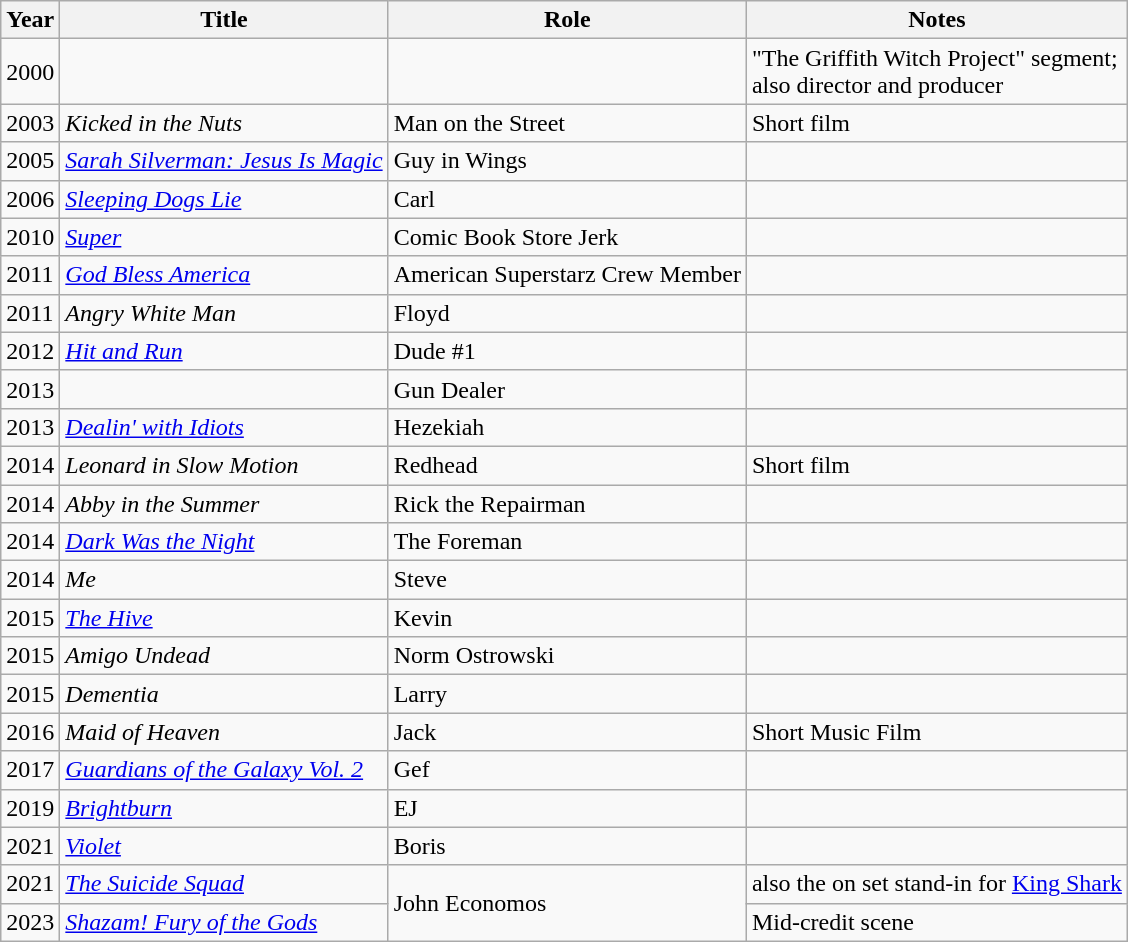<table class="wikitable sortable">
<tr>
<th>Year</th>
<th>Title</th>
<th>Role</th>
<th class="unsortable">Notes</th>
</tr>
<tr>
<td>2000</td>
<td><em></em></td>
<td></td>
<td>"The Griffith Witch Project" segment;<br>also director and producer</td>
</tr>
<tr>
<td>2003</td>
<td><em>Kicked in the Nuts</em></td>
<td>Man on the Street</td>
<td>Short film</td>
</tr>
<tr>
<td>2005</td>
<td><em><a href='#'>Sarah Silverman: Jesus Is Magic</a></em></td>
<td>Guy in Wings</td>
<td></td>
</tr>
<tr>
<td>2006</td>
<td><em><a href='#'>Sleeping Dogs Lie</a></em></td>
<td>Carl</td>
<td></td>
</tr>
<tr>
<td>2010</td>
<td><em><a href='#'>Super</a></em></td>
<td>Comic Book Store Jerk</td>
<td></td>
</tr>
<tr>
<td>2011</td>
<td><em><a href='#'>God Bless America</a></em></td>
<td>American Superstarz Crew Member</td>
<td></td>
</tr>
<tr>
<td>2011</td>
<td><em>Angry White Man</em></td>
<td>Floyd</td>
<td></td>
</tr>
<tr>
<td>2012</td>
<td><em><a href='#'>Hit and Run</a></em></td>
<td>Dude #1</td>
<td></td>
</tr>
<tr>
<td>2013</td>
<td><em></em></td>
<td>Gun Dealer</td>
<td></td>
</tr>
<tr>
<td>2013</td>
<td><em><a href='#'>Dealin' with Idiots</a></em></td>
<td>Hezekiah</td>
<td></td>
</tr>
<tr>
<td>2014</td>
<td><em>Leonard in Slow Motion</em></td>
<td>Redhead</td>
<td>Short film</td>
</tr>
<tr>
<td>2014</td>
<td><em>Abby in the Summer</em></td>
<td>Rick the Repairman</td>
<td></td>
</tr>
<tr>
<td>2014</td>
<td><em><a href='#'>Dark Was the Night</a></em></td>
<td>The Foreman</td>
<td></td>
</tr>
<tr>
<td>2014</td>
<td><em>Me</em></td>
<td>Steve</td>
<td></td>
</tr>
<tr>
<td>2015</td>
<td><em><a href='#'>The Hive</a></em></td>
<td>Kevin</td>
<td></td>
</tr>
<tr>
<td>2015</td>
<td><em>Amigo Undead</em></td>
<td>Norm Ostrowski</td>
<td></td>
</tr>
<tr>
<td>2015</td>
<td><em>Dementia</em></td>
<td>Larry</td>
<td></td>
</tr>
<tr>
<td>2016</td>
<td><em>Maid of Heaven</em></td>
<td>Jack</td>
<td>Short Music Film</td>
</tr>
<tr>
<td>2017</td>
<td><em><a href='#'>Guardians of the Galaxy Vol. 2</a></em></td>
<td>Gef</td>
<td></td>
</tr>
<tr>
<td>2019</td>
<td><em><a href='#'>Brightburn</a></em></td>
<td>EJ</td>
<td></td>
</tr>
<tr>
<td>2021</td>
<td><em><a href='#'>Violet</a></em></td>
<td>Boris</td>
<td></td>
</tr>
<tr>
<td>2021</td>
<td><em><a href='#'>The Suicide Squad</a></em></td>
<td rowspan=2>John Economos</td>
<td>also the on set stand-in for <a href='#'>King Shark</a></td>
</tr>
<tr>
<td>2023</td>
<td><em><a href='#'>Shazam! Fury of the Gods</a></em></td>
<td>Mid-credit scene</td>
</tr>
</table>
